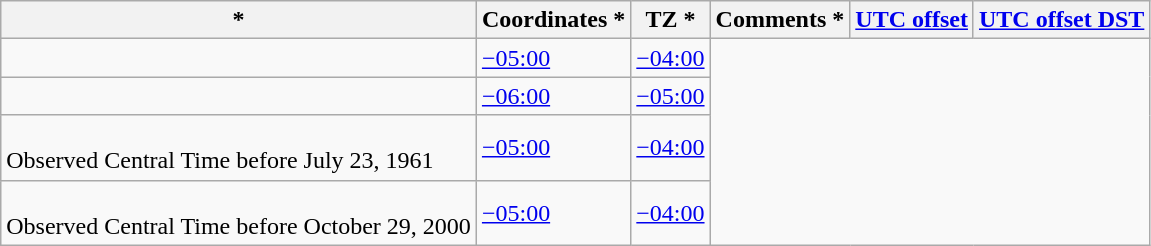<table class="wikitable sortable">
<tr>
<th> *</th>
<th>Coordinates *</th>
<th>TZ *</th>
<th>Comments *</th>
<th><a href='#'>UTC offset</a></th>
<th><a href='#'>UTC offset DST</a></th>
</tr>
<tr>
<td></td>
<td><a href='#'>−05:00</a></td>
<td><a href='#'>−04:00</a></td>
</tr>
<tr>
<td></td>
<td><a href='#'>−06:00</a></td>
<td><a href='#'>−05:00</a></td>
</tr>
<tr>
<td><br>Observed Central Time before July 23, 1961</td>
<td><a href='#'>−05:00</a></td>
<td><a href='#'>−04:00</a></td>
</tr>
<tr>
<td><br>Observed Central Time before October 29, 2000</td>
<td><a href='#'>−05:00</a></td>
<td><a href='#'>−04:00</a></td>
</tr>
</table>
